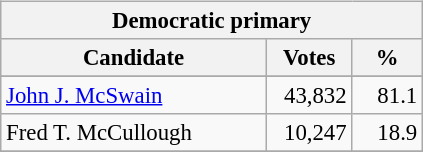<table class="wikitable" align="left" style="margin: 1em 1em 1em 0; font-size: 95%;">
<tr>
<th colspan="3">Democratic primary</th>
</tr>
<tr>
<th colspan="1" style="width: 170px">Candidate</th>
<th style="width: 50px">Votes</th>
<th style="width: 40px">%</th>
</tr>
<tr>
</tr>
<tr>
<td><a href='#'>John J. McSwain</a></td>
<td align="right">43,832</td>
<td align="right">81.1</td>
</tr>
<tr>
<td>Fred T. McCullough</td>
<td align="right">10,247</td>
<td align="right">18.9</td>
</tr>
<tr>
</tr>
</table>
